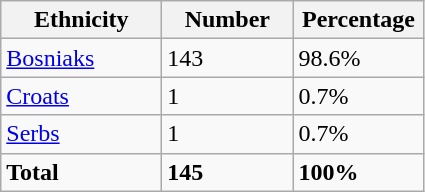<table class="wikitable">
<tr>
<th width="100px">Ethnicity</th>
<th width="80px">Number</th>
<th width="80px">Percentage</th>
</tr>
<tr>
<td><a href='#'>Bosniaks</a></td>
<td>143</td>
<td>98.6%</td>
</tr>
<tr>
<td><a href='#'>Croats</a></td>
<td>1</td>
<td>0.7%</td>
</tr>
<tr>
<td><a href='#'>Serbs</a></td>
<td>1</td>
<td>0.7%</td>
</tr>
<tr>
<td><strong>Total</strong></td>
<td><strong>145</strong></td>
<td><strong>100%</strong></td>
</tr>
</table>
